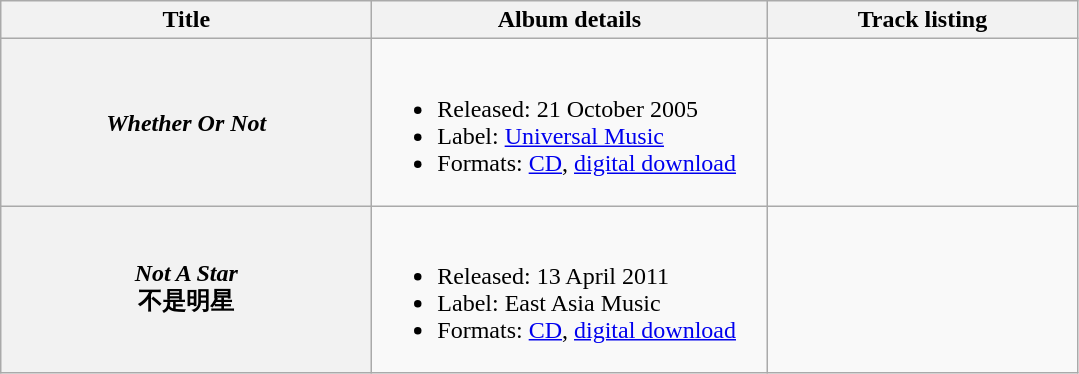<table class="wikitable plainrowheaders" style="text-align:center;">
<tr>
<th style="width:15em;">Title</th>
<th style="width:16em;">Album details</th>
<th style="width:200px;">Track listing</th>
</tr>
<tr>
<th scope="row"><em>Whether Or Not</em></th>
<td align="left"><br><ul><li>Released: 21 October 2005</li><li>Label: <a href='#'>Universal Music</a></li><li>Formats: <a href='#'>CD</a>, <a href='#'>digital download</a></li></ul></td>
<td align="center"></td>
</tr>
<tr>
<th scope="row"><em>Not A Star</em> <br>不是明星</th>
<td align="left"><br><ul><li>Released: 13 April 2011</li><li>Label: East Asia Music</li><li>Formats: <a href='#'>CD</a>, <a href='#'>digital download</a></li></ul></td>
<td align="center"></td>
</tr>
</table>
